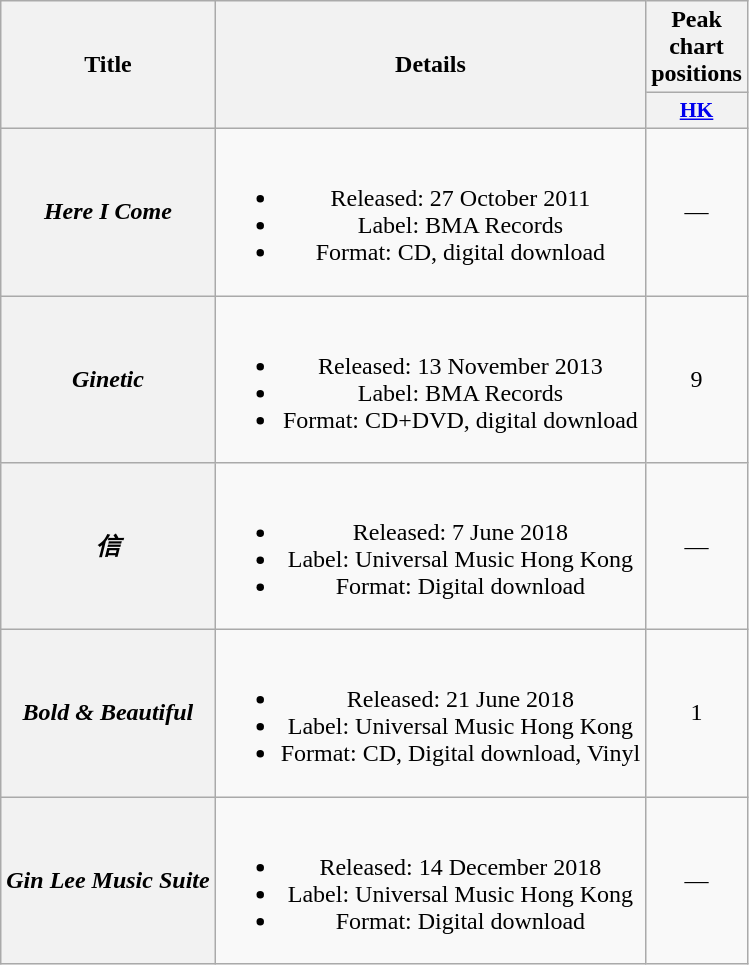<table class="wikitable plainrowheaders" style="text-align:center;">
<tr>
<th rowspan="2">Title</th>
<th rowspan="2">Details</th>
<th>Peak chart positions</th>
</tr>
<tr>
<th scope="col" style="width:3em;font-size:90%;"><a href='#'>HK</a><br></th>
</tr>
<tr>
<th scope="row"><em>Here I Come</em></th>
<td><br><ul><li>Released: 27 October 2011</li><li>Label: BMA Records</li><li>Format: CD, digital download</li></ul></td>
<td>—</td>
</tr>
<tr>
<th scope="row"><em>Ginetic</em></th>
<td><br><ul><li>Released: 13 November 2013</li><li>Label: BMA Records</li><li>Format: CD+DVD, digital download</li></ul></td>
<td>9</td>
</tr>
<tr>
<th scope="row"><em>信</em></th>
<td><br><ul><li>Released: 7 June 2018</li><li>Label: Universal Music Hong Kong</li><li>Format: Digital download</li></ul></td>
<td>—</td>
</tr>
<tr>
<th scope="row"><em>Bold & Beautiful</em></th>
<td><br><ul><li>Released: 21 June 2018</li><li>Label: Universal Music Hong Kong</li><li>Format: CD, Digital download, Vinyl</li></ul></td>
<td>1</td>
</tr>
<tr>
<th scope="row"><em>Gin Lee Music Suite</em></th>
<td><br><ul><li>Released: 14 December 2018</li><li>Label: Universal Music Hong Kong</li><li>Format: Digital download</li></ul></td>
<td>—</td>
</tr>
</table>
